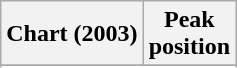<table class="wikitable sortable">
<tr>
<th scope="col">Chart (2003)</th>
<th scope="col">Peak<br>position</th>
</tr>
<tr>
</tr>
<tr>
</tr>
<tr>
</tr>
<tr>
</tr>
</table>
